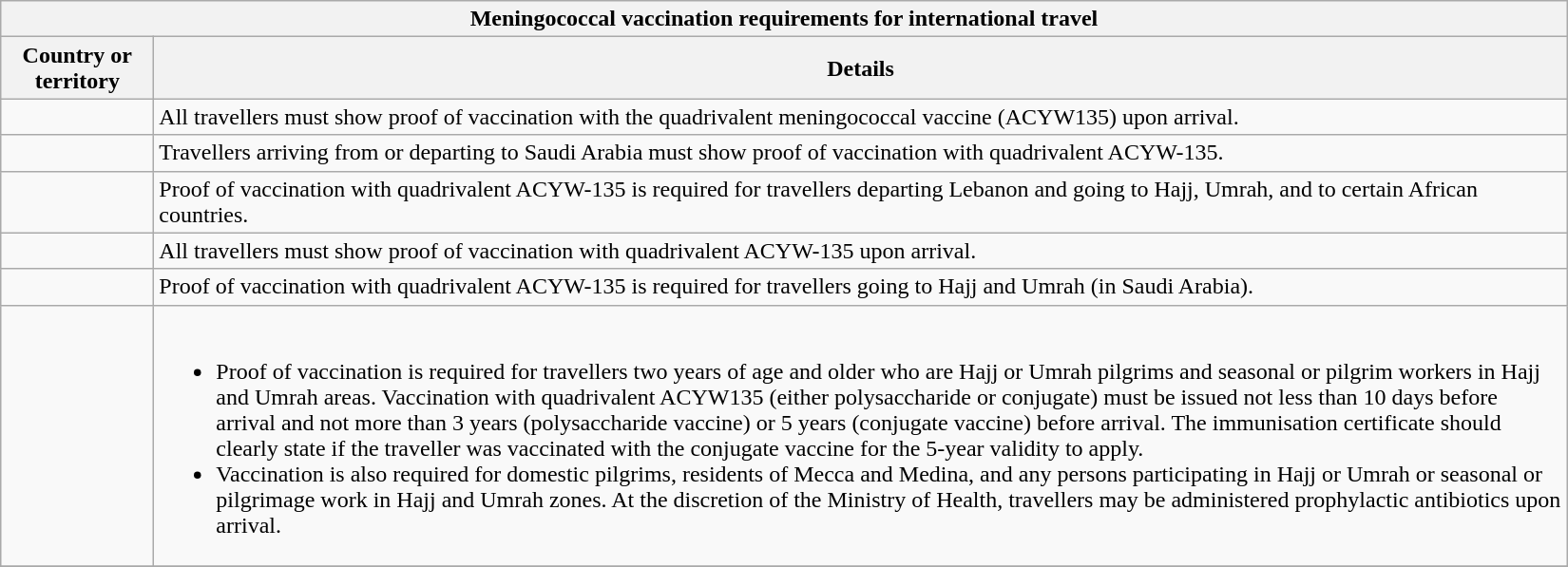<table class="wikitable sortable" style="text-align:left;" align="left" width=1100>
<tr>
<th colspan="2" align="left">Meningococcal vaccination requirements for international travel</th>
</tr>
<tr>
<th align="left" width=100>Country or territory</th>
<th>Details</th>
</tr>
<tr>
<td></td>
<td>All travellers must show proof of vaccination with the quadrivalent meningococcal vaccine (ACYW135) upon arrival.</td>
</tr>
<tr>
<td></td>
<td>Travellers arriving from or departing to Saudi Arabia must show proof of vaccination with quadrivalent ACYW-135.</td>
</tr>
<tr>
<td></td>
<td>Proof of vaccination with quadrivalent ACYW-135 is required for travellers departing Lebanon and going to Hajj, Umrah, and to certain African countries.</td>
</tr>
<tr>
<td></td>
<td>All travellers must show proof of vaccination with quadrivalent ACYW-135 upon arrival.</td>
</tr>
<tr>
<td></td>
<td>Proof of vaccination with quadrivalent ACYW-135 is required for travellers going to Hajj and Umrah (in Saudi Arabia).</td>
</tr>
<tr>
<td></td>
<td><br><ul><li>Proof of vaccination is required for travellers two years of age and older who are Hajj or Umrah pilgrims and seasonal or pilgrim workers in Hajj and Umrah areas. Vaccination with quadrivalent ACYW135 (either polysaccharide or conjugate) must be issued not less than 10 days before arrival and not more than 3 years (polysaccharide vaccine) or 5 years (conjugate vaccine) before arrival. The immunisation certificate should clearly state if the traveller was vaccinated with the conjugate vaccine for the 5-year validity to apply.</li><li>Vaccination is also required for domestic pilgrims, residents of Mecca and Medina, and any persons participating in Hajj or Umrah or seasonal or pilgrimage work in Hajj and Umrah zones. At the discretion of the Ministry of Health, travellers may be administered prophylactic antibiotics upon arrival.</li></ul></td>
</tr>
<tr>
</tr>
</table>
